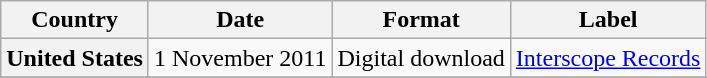<table class="wikitable plainrowheaders">
<tr>
<th scope="col">Country</th>
<th scope="col">Date</th>
<th scope="col">Format</th>
<th scope="col">Label</th>
</tr>
<tr>
<th scope="row">United States</th>
<td>1 November 2011</td>
<td>Digital download</td>
<td><a href='#'>Interscope Records</a></td>
</tr>
<tr>
</tr>
</table>
